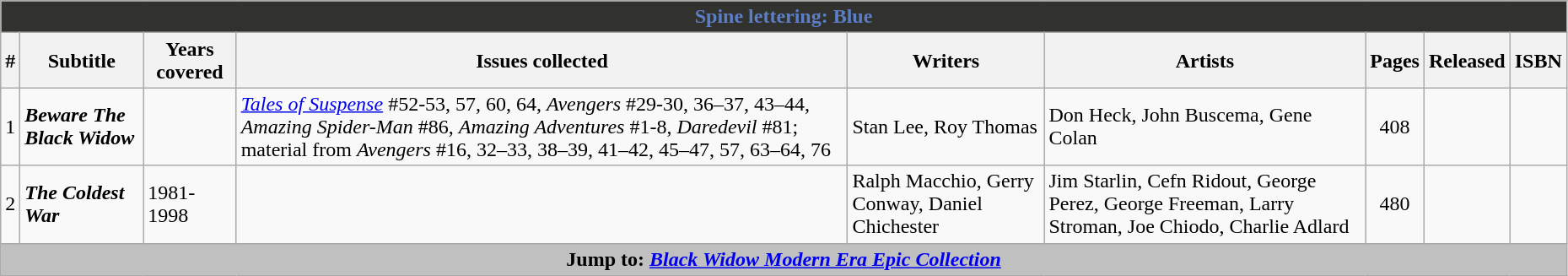<table class="wikitable sortable" width=98%>
<tr>
<th colspan=9 style="background-color: #31312D; color: #5B7EC7;">Spine lettering: Blue</th>
</tr>
<tr>
<th class="unsortable">#</th>
<th class="unsortable">Subtitle</th>
<th>Years covered</th>
<th class="unsortable">Issues collected</th>
<th class="unsortable">Writers</th>
<th class="unsortable">Artists</th>
<th class="unsortable">Pages</th>
<th>Released</th>
<th class="unsortable">ISBN</th>
</tr>
<tr>
<td>1</td>
<td><strong><em>Beware The Black Widow</em></strong></td>
<td></td>
<td><em><a href='#'>Tales of Suspense</a></em> #52-53, 57, 60, 64,  <em>Avengers</em> #29-30, 36–37, 43–44, <em>Amazing Spider-Man</em> #86, <em>Amazing Adventures</em> #1-8, <em>Daredevil</em> #81; material from <em>Avengers</em> #16, 32–33, 38–39, 41–42, 45–47, 57, 63–64, 76</td>
<td>Stan Lee, Roy Thomas</td>
<td>Don Heck, John Buscema, Gene Colan</td>
<td style="text-align: center;">408</td>
<td></td>
<td></td>
</tr>
<tr>
<td>2</td>
<td><strong><em>The Coldest War</em></strong></td>
<td>1981-1998</td>
<td></td>
<td>Ralph Macchio, Gerry Conway, Daniel Chichester</td>
<td>Jim Starlin, Cefn Ridout, George Perez, George Freeman, Larry Stroman, Joe Chiodo, Charlie Adlard</td>
<td style="text-align: center;">480</td>
<td></td>
<td></td>
</tr>
<tr>
<th colspan=9 style="background-color: silver;">Jump to: <a href='#'><em>Black Widow</em> <em>Modern Era Epic Collection</em></a></th>
</tr>
</table>
